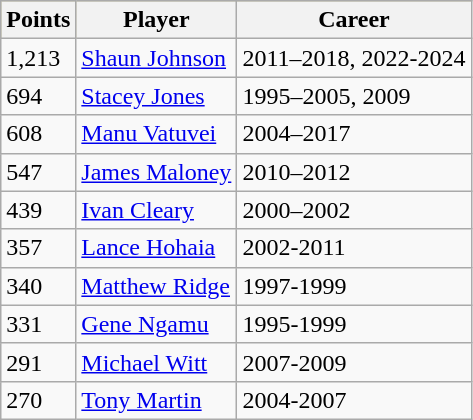<table class="wikitable">
<tr style="background:#bdb76b;">
<th>Points</th>
<th>Player</th>
<th>Career</th>
</tr>
<tr>
<td>1,213</td>
<td><a href='#'>Shaun Johnson</a></td>
<td>2011–2018, 2022-2024</td>
</tr>
<tr>
<td>694</td>
<td><a href='#'>Stacey Jones</a></td>
<td>1995–2005, 2009</td>
</tr>
<tr>
<td>608</td>
<td><a href='#'>Manu Vatuvei</a></td>
<td>2004–2017</td>
</tr>
<tr>
<td>547</td>
<td><a href='#'>James Maloney</a></td>
<td>2010–2012</td>
</tr>
<tr>
<td>439</td>
<td><a href='#'>Ivan Cleary</a></td>
<td>2000–2002</td>
</tr>
<tr>
<td>357</td>
<td><a href='#'>Lance Hohaia</a></td>
<td>2002-2011</td>
</tr>
<tr>
<td>340</td>
<td><a href='#'>Matthew Ridge</a></td>
<td>1997-1999</td>
</tr>
<tr>
<td>331</td>
<td><a href='#'>Gene Ngamu</a></td>
<td>1995-1999</td>
</tr>
<tr>
<td>291</td>
<td><a href='#'>Michael Witt</a></td>
<td>2007-2009</td>
</tr>
<tr>
<td>270</td>
<td><a href='#'>Tony Martin</a></td>
<td>2004-2007</td>
</tr>
</table>
